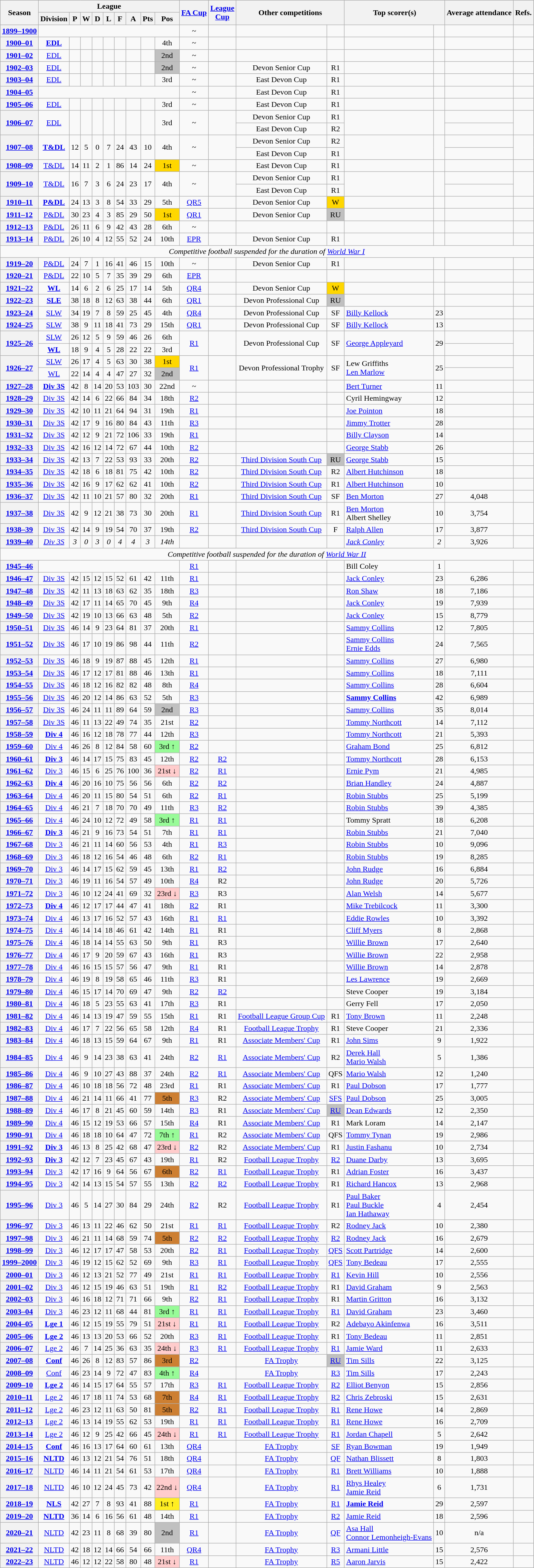<table class="wikitable" style="text-align: center">
<tr>
<th scope="col" rowspan=2>Season</th>
<th colspan=9>League</th>
<th scope="col" rowspan=2><a href='#'>FA Cup</a></th>
<th scope="col" rowspan=2><a href='#'>League<br>Cup</a></th>
<th scope="col" rowspan=2 colspan=2>Other competitions</th>
<th scope="col" rowspan=2 colspan=2>Top scorer(s)</th>
<th rowspan="2">Average attendance</th>
<th colspan="2" rowspan="2" scope="col">Refs.</th>
</tr>
<tr>
<th scope="col">Division</th>
<th scope="col">P</th>
<th scope="col">W</th>
<th scope="col">D</th>
<th scope="col">L</th>
<th scope="col">F</th>
<th scope="col">A</th>
<th scope="col">Pts</th>
<th scope="col">Pos</th>
</tr>
<tr>
<th scope="row"><a href='#'>1899–1900</a></th>
<td colspan=9></td>
<td>~</td>
<td></td>
<td></td>
<td></td>
<td></td>
<td></td>
<td></td>
<td></td>
</tr>
<tr>
<th scope="row"><a href='#'>1900–01</a></th>
<td><strong><a href='#'>EDL</a></strong> </td>
<td></td>
<td></td>
<td></td>
<td></td>
<td></td>
<td></td>
<td></td>
<td>4th</td>
<td>~</td>
<td></td>
<td></td>
<td></td>
<td></td>
<td></td>
<td></td>
<td></td>
</tr>
<tr>
<th scope="row"><a href='#'>1901–02</a></th>
<td><a href='#'>EDL</a></td>
<td></td>
<td></td>
<td></td>
<td></td>
<td></td>
<td></td>
<td></td>
<td bgcolor=silver>2nd</td>
<td>~</td>
<td></td>
<td></td>
<td></td>
<td></td>
<td></td>
<td></td>
<td></td>
</tr>
<tr>
<th scope="row"><a href='#'>1902–03</a></th>
<td><a href='#'>EDL</a></td>
<td></td>
<td></td>
<td></td>
<td></td>
<td></td>
<td></td>
<td></td>
<td bgcolor=silver>2nd</td>
<td>~</td>
<td></td>
<td>Devon Senior Cup</td>
<td>R1</td>
<td></td>
<td></td>
<td></td>
<td></td>
</tr>
<tr>
<th scope="row"><a href='#'>1903–04</a></th>
<td><a href='#'>EDL</a></td>
<td></td>
<td></td>
<td></td>
<td></td>
<td></td>
<td></td>
<td></td>
<td>3rd</td>
<td>~</td>
<td></td>
<td>East Devon Cup</td>
<td>R1</td>
<td></td>
<td></td>
<td></td>
<td></td>
</tr>
<tr>
<th scope="row"><a href='#'>1904–05</a></th>
<td colspan=9></td>
<td>~</td>
<td></td>
<td>East Devon Cup</td>
<td>R1</td>
<td></td>
<td></td>
<td></td>
<td></td>
</tr>
<tr>
<th scope="row"><a href='#'>1905–06</a></th>
<td><a href='#'>EDL</a></td>
<td></td>
<td></td>
<td></td>
<td></td>
<td></td>
<td></td>
<td></td>
<td>3rd</td>
<td>~</td>
<td></td>
<td>East Devon Cup</td>
<td>R1</td>
<td></td>
<td></td>
<td></td>
<td></td>
</tr>
<tr>
<th scope="row" rowspan=2><a href='#'>1906–07</a></th>
<td rowspan=2><a href='#'>EDL</a></td>
<td rowspan=2></td>
<td rowspan=2></td>
<td rowspan=2></td>
<td rowspan=2></td>
<td rowspan=2></td>
<td rowspan=2></td>
<td rowspan=2></td>
<td rowspan=2>3rd</td>
<td rowspan=2>~</td>
<td rowspan=2></td>
<td>Devon Senior Cup</td>
<td>R1</td>
<td rowspan=2></td>
<td rowspan=2></td>
<td></td>
<td rowspan="2"></td>
</tr>
<tr>
<td>East Devon Cup</td>
<td>R2</td>
<td></td>
</tr>
<tr>
<th scope="row" rowspan=2><a href='#'>1907–08</a></th>
<td rowspan=2><strong><a href='#'>T&DL</a></strong> </td>
<td rowspan=2>12</td>
<td rowspan=2>5</td>
<td rowspan=2>0</td>
<td rowspan=2>7</td>
<td rowspan=2>24</td>
<td rowspan=2>43</td>
<td rowspan=2>10</td>
<td rowspan=2>4th</td>
<td rowspan=2>~</td>
<td rowspan=2></td>
<td>Devon Senior Cup</td>
<td>R2</td>
<td rowspan=2></td>
<td rowspan=2></td>
<td></td>
<td rowspan="2"></td>
</tr>
<tr>
<td>East Devon Cup</td>
<td>R1</td>
<td></td>
</tr>
<tr>
<th scope="row"><a href='#'>1908–09</a></th>
<td><a href='#'>T&DL</a></td>
<td>14</td>
<td>11</td>
<td>2</td>
<td>1</td>
<td>86</td>
<td>14</td>
<td>24</td>
<td bgcolor=gold>1st</td>
<td>~</td>
<td></td>
<td>East Devon Cup</td>
<td>R1</td>
<td></td>
<td></td>
<td></td>
<td></td>
</tr>
<tr>
<th scope="row" rowspan=2><a href='#'>1909–10</a></th>
<td rowspan=2><a href='#'>T&DL</a></td>
<td rowspan=2>16</td>
<td rowspan=2>7</td>
<td rowspan=2>3</td>
<td rowspan=2>6</td>
<td rowspan=2>24</td>
<td rowspan=2>23</td>
<td rowspan=2>17</td>
<td rowspan=2>4th</td>
<td rowspan=2>~</td>
<td rowspan=2></td>
<td>Devon Senior Cup</td>
<td>R1</td>
<td rowspan=2></td>
<td rowspan=2></td>
<td></td>
<td rowspan="2"></td>
</tr>
<tr>
<td>East Devon Cup</td>
<td>R1</td>
<td></td>
</tr>
<tr>
<th scope="row"><a href='#'>1910–11</a> </th>
<td><strong><a href='#'>P&DL</a></strong></td>
<td>24</td>
<td>13</td>
<td>3</td>
<td>8</td>
<td>54</td>
<td>33</td>
<td>29</td>
<td>5th</td>
<td><a href='#'>QR5</a></td>
<td></td>
<td>Devon Senior Cup</td>
<td bgcolor=gold>W</td>
<td></td>
<td></td>
<td></td>
<td></td>
</tr>
<tr>
<th scope="row"><a href='#'>1911–12</a></th>
<td><a href='#'>P&DL</a></td>
<td>30</td>
<td>23</td>
<td>4</td>
<td>3</td>
<td>85</td>
<td>29</td>
<td>50</td>
<td bgcolor=gold>1st</td>
<td><a href='#'>QR1</a></td>
<td></td>
<td>Devon Senior Cup</td>
<td bgcolor=silver>RU</td>
<td></td>
<td></td>
<td></td>
<td></td>
</tr>
<tr>
<th scope="row"><a href='#'>1912–13</a></th>
<td><a href='#'>P&DL</a></td>
<td>26</td>
<td>11</td>
<td>6</td>
<td>9</td>
<td>42</td>
<td>43</td>
<td>28</td>
<td>6th</td>
<td>~</td>
<td></td>
<td></td>
<td></td>
<td></td>
<td></td>
<td></td>
<td></td>
</tr>
<tr>
<th scope="row"><a href='#'>1913–14</a></th>
<td><a href='#'>P&DL</a></td>
<td>26</td>
<td>10</td>
<td>4</td>
<td>12</td>
<td>55</td>
<td>52</td>
<td>24</td>
<td>10th</td>
<td><a href='#'>EPR</a></td>
<td></td>
<td>Devon Senior Cup</td>
<td>R1</td>
<td></td>
<td></td>
<td></td>
<td></td>
</tr>
<tr>
<td colspan="18"><em>Competitive football suspended for the duration of <a href='#'>World War I</a></em></td>
</tr>
<tr>
<th scope="row"><a href='#'>1919–20</a></th>
<td><a href='#'>P&DL</a></td>
<td>24</td>
<td>7</td>
<td>1</td>
<td>16</td>
<td>41</td>
<td>46</td>
<td>15</td>
<td>10th</td>
<td>~</td>
<td></td>
<td>Devon Senior Cup</td>
<td>R1</td>
<td></td>
<td></td>
<td></td>
<td></td>
</tr>
<tr>
<th scope="row"><a href='#'>1920–21</a></th>
<td><a href='#'>P&DL</a></td>
<td>22</td>
<td>10</td>
<td>5</td>
<td>7</td>
<td>35</td>
<td>39</td>
<td>29</td>
<td>6th</td>
<td><a href='#'>EPR</a></td>
<td></td>
<td></td>
<td></td>
<td></td>
<td></td>
<td></td>
<td></td>
</tr>
<tr>
<th scope="row"><a href='#'>1921–22</a> </th>
<td><strong><a href='#'>WL</a></strong></td>
<td>14</td>
<td>6</td>
<td>2</td>
<td>6</td>
<td>25</td>
<td>17</td>
<td>14</td>
<td>5th</td>
<td><a href='#'>QR4</a></td>
<td></td>
<td>Devon Senior Cup</td>
<td bgcolor=gold>W</td>
<td></td>
<td></td>
<td></td>
<td></td>
</tr>
<tr>
<th scope="row"><a href='#'>1922–23</a></th>
<td><strong><a href='#'>SLE</a></strong></td>
<td>38</td>
<td>18</td>
<td>8</td>
<td>12</td>
<td>63</td>
<td>38</td>
<td>44</td>
<td>6th</td>
<td><a href='#'>QR1</a></td>
<td></td>
<td>Devon Professional Cup</td>
<td bgcolor=silver>RU</td>
<td></td>
<td></td>
<td></td>
<td></td>
</tr>
<tr>
<th scope="row"><a href='#'>1923–24</a></th>
<td><a href='#'>SLW</a> </td>
<td>34</td>
<td>19</td>
<td>7</td>
<td>8</td>
<td>59</td>
<td>25</td>
<td>45</td>
<td>4th</td>
<td><a href='#'>QR4</a></td>
<td></td>
<td>Devon Professional Cup</td>
<td>SF</td>
<td align=left><a href='#'>Billy Kellock</a></td>
<td>23</td>
<td></td>
<td></td>
</tr>
<tr>
<th scope="row"><a href='#'>1924–25</a></th>
<td><a href='#'>SLW</a></td>
<td>38</td>
<td>9</td>
<td>11</td>
<td>18</td>
<td>41</td>
<td>73</td>
<td>29</td>
<td>15th</td>
<td><a href='#'>QR1</a></td>
<td></td>
<td>Devon Professional Cup</td>
<td>SF</td>
<td align=left><a href='#'>Billy Kellock</a></td>
<td>13</td>
<td></td>
<td></td>
</tr>
<tr>
<th scope="row" rowspan=2><a href='#'>1925–26</a></th>
<td><a href='#'>SLW</a></td>
<td>26</td>
<td>12</td>
<td>5</td>
<td>9</td>
<td>59</td>
<td>46</td>
<td>26</td>
<td>6th</td>
<td rowspan=2><a href='#'>R1</a></td>
<td rowspan=2></td>
<td rowspan=2>Devon Professional Cup</td>
<td rowspan=2>SF</td>
<td rowspan=2 align=left><a href='#'>George Appleyard</a></td>
<td rowspan=2>29</td>
<td></td>
<td rowspan="2"></td>
</tr>
<tr>
<td><strong><a href='#'>WL</a> </strong></td>
<td>18</td>
<td>9</td>
<td>4</td>
<td>5</td>
<td>28</td>
<td>22</td>
<td>22</td>
<td>3rd</td>
<td></td>
</tr>
<tr>
<th scope="row" rowspan=2><a href='#'>1926–27</a></th>
<td><a href='#'>SLW</a></td>
<td>26</td>
<td>17</td>
<td>4</td>
<td>5</td>
<td>63</td>
<td>30</td>
<td>38</td>
<td bgcolor=gold>1st </td>
<td rowspan=2><a href='#'>R1</a></td>
<td rowspan=2></td>
<td rowspan=2>Devon Professional Trophy</td>
<td rowspan=2>SF</td>
<td rowspan=2 align=left>Lew Griffiths<br><a href='#'>Len Marlow</a></td>
<td rowspan=2>25</td>
<td></td>
<td rowspan="2"></td>
</tr>
<tr>
<td><a href='#'>WL</a></td>
<td>22</td>
<td>14</td>
<td>4</td>
<td>4</td>
<td>47</td>
<td>27</td>
<td>32</td>
<td bgcolor=silver>2nd</td>
<td></td>
</tr>
<tr>
<th scope="row"><a href='#'>1927–28</a></th>
<td><strong><a href='#'>Div 3S</a></strong> </td>
<td>42</td>
<td>8</td>
<td>14</td>
<td>20</td>
<td>53</td>
<td>103</td>
<td>30</td>
<td>22nd </td>
<td>~</td>
<td></td>
<td></td>
<td></td>
<td align=left><a href='#'>Bert Turner</a></td>
<td>11</td>
<td></td>
<td></td>
</tr>
<tr>
<th scope="row"><a href='#'>1928–29</a></th>
<td><a href='#'>Div 3S</a></td>
<td>42</td>
<td>14</td>
<td>6</td>
<td>22</td>
<td>66</td>
<td>84</td>
<td>34</td>
<td>18th</td>
<td><a href='#'>R2</a></td>
<td></td>
<td></td>
<td></td>
<td align=left>Cyril Hemingway</td>
<td>12</td>
<td></td>
<td></td>
</tr>
<tr>
<th scope="row"><a href='#'>1929–30</a></th>
<td><a href='#'>Div 3S</a></td>
<td>42</td>
<td>10</td>
<td>11</td>
<td>21</td>
<td>64</td>
<td>94</td>
<td>31</td>
<td>19th</td>
<td><a href='#'>R1</a></td>
<td></td>
<td></td>
<td></td>
<td align=left><a href='#'>Joe Pointon</a></td>
<td>18</td>
<td></td>
<td></td>
</tr>
<tr>
<th scope="row"><a href='#'>1930–31</a></th>
<td><a href='#'>Div 3S</a></td>
<td>42</td>
<td>17</td>
<td>9</td>
<td>16</td>
<td>80</td>
<td>84</td>
<td>43</td>
<td>11th</td>
<td><a href='#'>R3</a></td>
<td></td>
<td></td>
<td></td>
<td align=left><a href='#'>Jimmy Trotter</a></td>
<td>28</td>
<td></td>
<td></td>
</tr>
<tr>
<th scope="row"><a href='#'>1931–32</a></th>
<td><a href='#'>Div 3S</a></td>
<td>42</td>
<td>12</td>
<td>9</td>
<td>21</td>
<td>72</td>
<td>106</td>
<td>33</td>
<td>19th</td>
<td><a href='#'>R1</a></td>
<td></td>
<td></td>
<td></td>
<td align=left><a href='#'>Billy Clayson</a></td>
<td>14</td>
<td></td>
<td></td>
</tr>
<tr>
<th scope="row"><a href='#'>1932–33</a></th>
<td><a href='#'>Div 3S</a></td>
<td>42</td>
<td>16</td>
<td>12</td>
<td>14</td>
<td>72</td>
<td>67</td>
<td>44</td>
<td>10th</td>
<td><a href='#'>R2</a></td>
<td></td>
<td></td>
<td></td>
<td align=left><a href='#'>George Stabb</a></td>
<td>26</td>
<td></td>
<td></td>
</tr>
<tr>
<th scope="row"><a href='#'>1933–34</a></th>
<td><a href='#'>Div 3S</a></td>
<td>42</td>
<td>13</td>
<td>7</td>
<td>22</td>
<td>53</td>
<td>93</td>
<td>33</td>
<td>20th</td>
<td><a href='#'>R2</a></td>
<td></td>
<td><a href='#'>Third Division South Cup</a></td>
<td bgcolor=silver>RU</td>
<td align=left><a href='#'>George Stabb</a></td>
<td>15</td>
<td></td>
<td></td>
</tr>
<tr>
<th scope="row"><a href='#'>1934–35</a></th>
<td><a href='#'>Div 3S</a></td>
<td>42</td>
<td>18</td>
<td>6</td>
<td>18</td>
<td>81</td>
<td>75</td>
<td>42</td>
<td>10th</td>
<td><a href='#'>R2</a></td>
<td></td>
<td><a href='#'>Third Division South Cup</a></td>
<td>R2</td>
<td align=left><a href='#'>Albert Hutchinson</a></td>
<td>18</td>
<td></td>
<td></td>
</tr>
<tr>
<th scope="row"><a href='#'>1935–36</a></th>
<td><a href='#'>Div 3S</a></td>
<td>42</td>
<td>16</td>
<td>9</td>
<td>17</td>
<td>62</td>
<td>62</td>
<td>41</td>
<td>10th</td>
<td><a href='#'>R2</a></td>
<td></td>
<td><a href='#'>Third Division South Cup</a></td>
<td>R1</td>
<td align=left><a href='#'>Albert Hutchinson</a></td>
<td>10</td>
<td></td>
<td></td>
</tr>
<tr>
<th scope="row"><a href='#'>1936–37</a></th>
<td><a href='#'>Div 3S</a></td>
<td>42</td>
<td>11</td>
<td>10</td>
<td>21</td>
<td>57</td>
<td>80</td>
<td>32</td>
<td>20th</td>
<td><a href='#'>R1</a></td>
<td></td>
<td><a href='#'>Third Division South Cup</a></td>
<td>SF</td>
<td align=left><a href='#'>Ben Morton</a></td>
<td>27</td>
<td>4,048</td>
<td></td>
</tr>
<tr>
<th scope="row"><a href='#'>1937–38</a></th>
<td><a href='#'>Div 3S</a></td>
<td>42</td>
<td>9</td>
<td>12</td>
<td>21</td>
<td>38</td>
<td>73</td>
<td>30</td>
<td>20th</td>
<td><a href='#'>R1</a></td>
<td></td>
<td><a href='#'>Third Division South Cup</a></td>
<td>R1</td>
<td align=left><a href='#'>Ben Morton</a><br>Albert Shelley</td>
<td>10</td>
<td>3,754</td>
<td></td>
</tr>
<tr>
<th scope="row"><a href='#'>1938–39</a></th>
<td><a href='#'>Div 3S</a></td>
<td>42</td>
<td>14</td>
<td>9</td>
<td>19</td>
<td>54</td>
<td>70</td>
<td>37</td>
<td>19th</td>
<td><a href='#'>R2</a></td>
<td></td>
<td><a href='#'>Third Division South Cup</a></td>
<td>F </td>
<td align=left><a href='#'>Ralph Allen</a></td>
<td>17</td>
<td>3,877</td>
<td></td>
</tr>
<tr>
<th scope="row"><a href='#'>1939–40</a></th>
<td><em><a href='#'>Div 3S</a></em> </td>
<td><em>3</em></td>
<td><em>0</em></td>
<td><em>3</em></td>
<td><em>0</em></td>
<td><em>4</em></td>
<td><em>4</em></td>
<td><em>3</em></td>
<td><em>14th</em></td>
<td></td>
<td></td>
<td></td>
<td></td>
<td align=left><em><a href='#'>Jack Conley</a></em></td>
<td><em>2</em></td>
<td>3,926</td>
<td></td>
</tr>
<tr>
<td colspan="18"><em>Competitive football suspended for the duration of <a href='#'>World War II</a></em> </td>
</tr>
<tr>
<th scope="row"><a href='#'>1945–46</a></th>
<td colspan=9></td>
<td><a href='#'>R1</a></td>
<td></td>
<td></td>
<td></td>
<td align=left>Bill Coley</td>
<td>1</td>
<td></td>
<td></td>
</tr>
<tr>
<th scope="row"><a href='#'>1946–47</a></th>
<td><a href='#'>Div 3S</a></td>
<td>42</td>
<td>15</td>
<td>12</td>
<td>15</td>
<td>52</td>
<td>61</td>
<td>42</td>
<td>11th</td>
<td><a href='#'>R1</a></td>
<td></td>
<td></td>
<td></td>
<td align=left><a href='#'>Jack Conley</a></td>
<td>23</td>
<td>6,286</td>
<td></td>
</tr>
<tr>
<th scope="row"><a href='#'>1947–48</a></th>
<td><a href='#'>Div 3S</a></td>
<td>42</td>
<td>11</td>
<td>13</td>
<td>18</td>
<td>63</td>
<td>62</td>
<td>35</td>
<td>18th</td>
<td><a href='#'>R3</a></td>
<td></td>
<td></td>
<td></td>
<td align=left><a href='#'>Ron Shaw</a></td>
<td>18</td>
<td>7,186</td>
<td></td>
</tr>
<tr>
<th scope="row"><a href='#'>1948–49</a></th>
<td><a href='#'>Div 3S</a></td>
<td>42</td>
<td>17</td>
<td>11</td>
<td>14</td>
<td>65</td>
<td>70</td>
<td>45</td>
<td>9th</td>
<td><a href='#'>R4</a></td>
<td></td>
<td></td>
<td></td>
<td align=left><a href='#'>Jack Conley</a></td>
<td>19</td>
<td>7,939</td>
<td></td>
</tr>
<tr>
<th scope="row"><a href='#'>1949–50</a></th>
<td><a href='#'>Div 3S</a></td>
<td>42</td>
<td>19</td>
<td>10</td>
<td>13</td>
<td>66</td>
<td>63</td>
<td>48</td>
<td>5th</td>
<td><a href='#'>R2</a></td>
<td></td>
<td></td>
<td></td>
<td align=left><a href='#'>Jack Conley</a></td>
<td>15</td>
<td>8,779</td>
<td></td>
</tr>
<tr>
<th scope="row"><a href='#'>1950–51</a></th>
<td><a href='#'>Div 3S</a></td>
<td>46</td>
<td>14</td>
<td>9</td>
<td>23</td>
<td>64</td>
<td>81</td>
<td>37</td>
<td>20th</td>
<td><a href='#'>R1</a></td>
<td></td>
<td></td>
<td></td>
<td align=left><a href='#'>Sammy Collins</a></td>
<td>12</td>
<td>7,805</td>
<td></td>
</tr>
<tr>
<th scope="row"><a href='#'>1951–52</a></th>
<td><a href='#'>Div 3S</a></td>
<td>46</td>
<td>17</td>
<td>10</td>
<td>19</td>
<td>86</td>
<td>98</td>
<td>44</td>
<td>11th</td>
<td><a href='#'>R2</a></td>
<td></td>
<td></td>
<td></td>
<td align=left><a href='#'>Sammy Collins</a><br><a href='#'>Ernie Edds</a></td>
<td>24</td>
<td>7,565</td>
<td></td>
</tr>
<tr>
<th scope="row"><a href='#'>1952–53</a></th>
<td><a href='#'>Div 3S</a></td>
<td>46</td>
<td>18</td>
<td>9</td>
<td>19</td>
<td>87</td>
<td>88</td>
<td>45</td>
<td>12th</td>
<td><a href='#'>R1</a></td>
<td></td>
<td></td>
<td></td>
<td align=left><a href='#'>Sammy Collins</a></td>
<td>27</td>
<td>6,980</td>
<td></td>
</tr>
<tr>
<th scope="row"><a href='#'>1953–54</a></th>
<td><a href='#'>Div 3S</a></td>
<td>46</td>
<td>17</td>
<td>12</td>
<td>17</td>
<td>81</td>
<td>88</td>
<td>46</td>
<td>13th</td>
<td><a href='#'>R1</a></td>
<td></td>
<td></td>
<td></td>
<td align=left><a href='#'>Sammy Collins</a></td>
<td>18</td>
<td>7,111</td>
<td></td>
</tr>
<tr>
<th scope="row"><a href='#'>1954–55</a></th>
<td><a href='#'>Div 3S</a></td>
<td>46</td>
<td>18</td>
<td>12</td>
<td>16</td>
<td>82</td>
<td>82</td>
<td>48</td>
<td>8th</td>
<td><a href='#'>R4</a></td>
<td></td>
<td></td>
<td></td>
<td align=left><a href='#'>Sammy Collins</a></td>
<td>28</td>
<td>6,604</td>
<td></td>
</tr>
<tr>
<th scope="row"><a href='#'>1955–56</a></th>
<td><a href='#'>Div 3S</a></td>
<td>46</td>
<td>20</td>
<td>12</td>
<td>14</td>
<td>86</td>
<td>63</td>
<td>52</td>
<td>5th</td>
<td><a href='#'>R3</a></td>
<td></td>
<td></td>
<td></td>
<td align=left><strong><a href='#'>Sammy Collins</a></strong></td>
<td>42 </td>
<td>6,989</td>
<td></td>
</tr>
<tr>
<th scope="row"><a href='#'>1956–57</a></th>
<td><a href='#'>Div 3S</a></td>
<td>46</td>
<td>24</td>
<td>11</td>
<td>11</td>
<td>89</td>
<td>64</td>
<td>59</td>
<td bgcolor=silver>2nd</td>
<td><a href='#'>R3</a></td>
<td></td>
<td></td>
<td></td>
<td align=left><a href='#'>Sammy Collins</a></td>
<td>35</td>
<td>8,014</td>
<td></td>
</tr>
<tr>
<th scope="row"><a href='#'>1957–58</a></th>
<td><a href='#'>Div 3S</a></td>
<td>46</td>
<td>11</td>
<td>13</td>
<td>22</td>
<td>49</td>
<td>74</td>
<td>35</td>
<td>21st </td>
<td><a href='#'>R2</a></td>
<td></td>
<td></td>
<td></td>
<td align=left><a href='#'>Tommy Northcott</a></td>
<td>14</td>
<td>7,112</td>
<td></td>
</tr>
<tr>
<th scope="row"><a href='#'>1958–59</a></th>
<td><strong><a href='#'>Div 4</a></strong></td>
<td>46</td>
<td>16</td>
<td>12</td>
<td>18</td>
<td>78</td>
<td>77</td>
<td>44</td>
<td>12th</td>
<td><a href='#'>R3</a></td>
<td></td>
<td></td>
<td></td>
<td align=left><a href='#'>Tommy Northcott</a></td>
<td>21</td>
<td>5,393</td>
<td></td>
</tr>
<tr>
<th scope="row"><a href='#'>1959–60</a></th>
<td><a href='#'>Div 4</a></td>
<td>46</td>
<td>26</td>
<td>8</td>
<td>12</td>
<td>84</td>
<td>58</td>
<td>60</td>
<td bgcolor="#98FB98">3rd ↑</td>
<td><a href='#'>R2</a></td>
<td></td>
<td></td>
<td></td>
<td align=left><a href='#'>Graham Bond</a></td>
<td>25</td>
<td>6,812</td>
<td></td>
</tr>
<tr>
<th scope="row"><a href='#'>1960–61</a></th>
<td><strong><a href='#'>Div 3</a></strong></td>
<td>46</td>
<td>14</td>
<td>17</td>
<td>15</td>
<td>75</td>
<td>83</td>
<td>45</td>
<td>12th</td>
<td><a href='#'>R2</a></td>
<td><a href='#'>R2</a></td>
<td></td>
<td></td>
<td align=left><a href='#'>Tommy Northcott</a></td>
<td>28</td>
<td>6,153</td>
<td></td>
</tr>
<tr>
<th scope="row"><a href='#'>1961–62</a></th>
<td><a href='#'>Div 3</a></td>
<td>46</td>
<td>15</td>
<td>6</td>
<td>25</td>
<td>76</td>
<td>100</td>
<td>36</td>
<td bgcolor="#FFCCCC">21st ↓</td>
<td><a href='#'>R2</a></td>
<td><a href='#'>R1</a></td>
<td></td>
<td></td>
<td align=left><a href='#'>Ernie Pym</a></td>
<td>21</td>
<td>4,985</td>
<td></td>
</tr>
<tr>
<th scope="row"><a href='#'>1962–63</a></th>
<td><strong><a href='#'>Div 4</a></strong></td>
<td>46</td>
<td>20</td>
<td>16</td>
<td>10</td>
<td>75</td>
<td>56</td>
<td>56</td>
<td>6th</td>
<td><a href='#'>R2</a></td>
<td><a href='#'>R2</a></td>
<td></td>
<td></td>
<td align=left><a href='#'>Brian Handley</a></td>
<td>24</td>
<td>4,887</td>
<td></td>
</tr>
<tr>
<th scope="row"><a href='#'>1963–64</a></th>
<td><a href='#'>Div 4</a></td>
<td>46</td>
<td>20</td>
<td>11</td>
<td>15</td>
<td>80</td>
<td>54</td>
<td>51</td>
<td>6th</td>
<td><a href='#'>R2</a></td>
<td><a href='#'>R1</a></td>
<td></td>
<td></td>
<td align=left><a href='#'>Robin Stubbs</a></td>
<td>25</td>
<td>5,199</td>
<td></td>
</tr>
<tr>
<th scope="row"><a href='#'>1964–65</a></th>
<td><a href='#'>Div 4</a></td>
<td>46</td>
<td>21</td>
<td>7</td>
<td>18</td>
<td>70</td>
<td>70</td>
<td>49</td>
<td>11th</td>
<td><a href='#'>R3</a></td>
<td><a href='#'>R2</a></td>
<td></td>
<td></td>
<td align=left><a href='#'>Robin Stubbs</a></td>
<td>39</td>
<td>4,385</td>
<td></td>
</tr>
<tr>
<th scope="row"><a href='#'>1965–66</a></th>
<td><a href='#'>Div 4</a></td>
<td>46</td>
<td>24</td>
<td>10</td>
<td>12</td>
<td>72</td>
<td>49</td>
<td>58</td>
<td bgcolor="#98FB98">3rd ↑</td>
<td><a href='#'>R1</a></td>
<td><a href='#'>R1</a></td>
<td></td>
<td></td>
<td align=left>Tommy Spratt</td>
<td>18</td>
<td>6,208</td>
<td></td>
</tr>
<tr>
<th scope="row"><a href='#'>1966–67</a></th>
<td><strong><a href='#'>Div 3</a></strong></td>
<td>46</td>
<td>21</td>
<td>9</td>
<td>16</td>
<td>73</td>
<td>54</td>
<td>51</td>
<td>7th</td>
<td><a href='#'>R1</a></td>
<td><a href='#'>R1</a></td>
<td></td>
<td></td>
<td align=left><a href='#'>Robin Stubbs</a></td>
<td>21</td>
<td>7,040</td>
<td></td>
</tr>
<tr>
<th scope="row"><a href='#'>1967–68</a></th>
<td><a href='#'>Div 3</a></td>
<td>46</td>
<td>21</td>
<td>11</td>
<td>14</td>
<td>60</td>
<td>56</td>
<td>53</td>
<td>4th</td>
<td><a href='#'>R1</a></td>
<td><a href='#'>R3</a></td>
<td></td>
<td></td>
<td align=left><a href='#'>Robin Stubbs</a></td>
<td>10</td>
<td>9,096</td>
<td></td>
</tr>
<tr>
<th scope="row"><a href='#'>1968–69</a></th>
<td><a href='#'>Div 3</a></td>
<td>46</td>
<td>18</td>
<td>12</td>
<td>16</td>
<td>54</td>
<td>46</td>
<td>48</td>
<td>6th</td>
<td><a href='#'>R2</a></td>
<td><a href='#'>R1</a></td>
<td></td>
<td></td>
<td align=left><a href='#'>Robin Stubbs</a></td>
<td>19</td>
<td>8,285</td>
<td></td>
</tr>
<tr>
<th scope="row"><a href='#'>1969–70</a></th>
<td><a href='#'>Div 3</a></td>
<td>46</td>
<td>14</td>
<td>17</td>
<td>15</td>
<td>62</td>
<td>59</td>
<td>45</td>
<td>13th</td>
<td><a href='#'>R1</a></td>
<td><a href='#'>R2</a></td>
<td></td>
<td></td>
<td align=left><a href='#'>John Rudge</a></td>
<td>16</td>
<td>6,884</td>
<td></td>
</tr>
<tr>
<th scope="row"><a href='#'>1970–71</a></th>
<td><a href='#'>Div 3</a></td>
<td>46</td>
<td>19</td>
<td>11</td>
<td>16</td>
<td>54</td>
<td>57</td>
<td>49</td>
<td>10th</td>
<td><a href='#'>R4</a></td>
<td>R2</td>
<td></td>
<td></td>
<td align=left><a href='#'>John Rudge</a></td>
<td>20</td>
<td>5,726</td>
<td></td>
</tr>
<tr>
<th scope="row"><a href='#'>1971–72</a></th>
<td><a href='#'>Div 3</a></td>
<td>46</td>
<td>10</td>
<td>12</td>
<td>24</td>
<td>41</td>
<td>69</td>
<td>32</td>
<td bgcolor="#FFCCCC">23rd ↓</td>
<td><a href='#'>R3</a></td>
<td>R3</td>
<td></td>
<td></td>
<td align=left><a href='#'>Alan Welsh</a></td>
<td>14</td>
<td>5,677</td>
<td></td>
</tr>
<tr>
<th scope="row"><a href='#'>1972–73</a></th>
<td><strong><a href='#'>Div 4</a></strong></td>
<td>46</td>
<td>12</td>
<td>17</td>
<td>17</td>
<td>44</td>
<td>47</td>
<td>41</td>
<td>18th</td>
<td><a href='#'>R2</a></td>
<td>R1</td>
<td></td>
<td></td>
<td align=left><a href='#'>Mike Trebilcock</a></td>
<td>11</td>
<td>3,300</td>
<td></td>
</tr>
<tr>
<th scope="row"><a href='#'>1973–74</a></th>
<td><a href='#'>Div 4</a></td>
<td>46</td>
<td>13</td>
<td>17</td>
<td>16</td>
<td>52</td>
<td>57</td>
<td>43</td>
<td>16th</td>
<td><a href='#'>R1</a></td>
<td><a href='#'>R1</a></td>
<td></td>
<td></td>
<td align=left><a href='#'>Eddie Rowles</a></td>
<td>10</td>
<td>3,392</td>
<td></td>
</tr>
<tr>
<th scope="row"><a href='#'>1974–75</a></th>
<td><a href='#'>Div 4</a></td>
<td>46</td>
<td>14</td>
<td>14</td>
<td>18</td>
<td>46</td>
<td>61</td>
<td>42</td>
<td>14th</td>
<td><a href='#'>R1</a></td>
<td>R1</td>
<td></td>
<td></td>
<td align=left><a href='#'>Cliff Myers</a></td>
<td>8</td>
<td>2,868</td>
<td></td>
</tr>
<tr>
<th scope="row"><a href='#'>1975–76</a></th>
<td><a href='#'>Div 4</a></td>
<td>46</td>
<td>18</td>
<td>14</td>
<td>14</td>
<td>55</td>
<td>63</td>
<td>50</td>
<td>9th</td>
<td><a href='#'>R1</a></td>
<td>R3</td>
<td></td>
<td></td>
<td align=left><a href='#'>Willie Brown</a></td>
<td>17</td>
<td>2,640</td>
<td></td>
</tr>
<tr>
<th scope="row"><a href='#'>1976–77</a></th>
<td><a href='#'>Div 4</a></td>
<td>46</td>
<td>17</td>
<td>9</td>
<td>20</td>
<td>59</td>
<td>67</td>
<td>43</td>
<td>16th</td>
<td><a href='#'>R1</a></td>
<td>R3</td>
<td></td>
<td></td>
<td align=left><a href='#'>Willie Brown</a></td>
<td>22</td>
<td>2,958</td>
<td></td>
</tr>
<tr>
<th scope="row"><a href='#'>1977–78</a></th>
<td><a href='#'>Div 4</a></td>
<td>46</td>
<td>16</td>
<td>15</td>
<td>15</td>
<td>57</td>
<td>56</td>
<td>47</td>
<td>9th</td>
<td><a href='#'>R1</a></td>
<td>R1</td>
<td></td>
<td></td>
<td align=left><a href='#'>Willie Brown</a></td>
<td>14</td>
<td>2,878</td>
<td></td>
</tr>
<tr>
<th scope="row"><a href='#'>1978–79</a></th>
<td><a href='#'>Div 4</a></td>
<td>46</td>
<td>19</td>
<td>8</td>
<td>19</td>
<td>58</td>
<td>65</td>
<td>46</td>
<td>11th</td>
<td><a href='#'>R3</a></td>
<td>R1</td>
<td></td>
<td></td>
<td align=left><a href='#'>Les Lawrence</a></td>
<td>19</td>
<td>2,669</td>
<td></td>
</tr>
<tr>
<th scope="row"><a href='#'>1979–80</a></th>
<td><a href='#'>Div 4</a></td>
<td>46</td>
<td>15</td>
<td>17</td>
<td>14</td>
<td>70</td>
<td>69</td>
<td>47</td>
<td>9th</td>
<td><a href='#'>R2</a></td>
<td><a href='#'>R2</a></td>
<td></td>
<td></td>
<td align=left>Steve Cooper</td>
<td>19</td>
<td>3,184</td>
<td></td>
</tr>
<tr>
<th scope="row"><a href='#'>1980–81</a></th>
<td><a href='#'>Div 4</a></td>
<td>46</td>
<td>18</td>
<td>5</td>
<td>23</td>
<td>55</td>
<td>63</td>
<td>41</td>
<td>17th</td>
<td><a href='#'>R3</a></td>
<td>R1</td>
<td></td>
<td></td>
<td align=left>Gerry Fell</td>
<td>17</td>
<td>2,050</td>
<td></td>
</tr>
<tr>
<th scope="row"><a href='#'>1981–82</a></th>
<td><a href='#'>Div 4</a></td>
<td>46</td>
<td>14</td>
<td>13</td>
<td>19</td>
<td>47</td>
<td>59</td>
<td>55</td>
<td>15th</td>
<td><a href='#'>R1</a></td>
<td>R1</td>
<td><a href='#'>Football League Group Cup</a></td>
<td>R1</td>
<td align=left><a href='#'>Tony Brown</a></td>
<td>11</td>
<td>2,248</td>
<td></td>
</tr>
<tr>
<th scope="row"><a href='#'>1982–83</a></th>
<td><a href='#'>Div 4</a></td>
<td>46</td>
<td>17</td>
<td>7</td>
<td>22</td>
<td>56</td>
<td>65</td>
<td>58</td>
<td>12th</td>
<td><a href='#'>R4</a></td>
<td>R1</td>
<td><a href='#'>Football League Trophy</a></td>
<td>R1</td>
<td align=left>Steve Cooper</td>
<td>21</td>
<td>2,336</td>
<td></td>
</tr>
<tr>
<th scope="row"><a href='#'>1983–84</a></th>
<td><a href='#'>Div 4</a></td>
<td>46</td>
<td>18</td>
<td>13</td>
<td>15</td>
<td>59</td>
<td>64</td>
<td>67</td>
<td>9th</td>
<td><a href='#'>R1</a></td>
<td>R1</td>
<td><a href='#'>Associate Members' Cup</a></td>
<td>R1</td>
<td align=left><a href='#'>John Sims</a></td>
<td>9</td>
<td>1,922</td>
<td></td>
</tr>
<tr>
<th scope="row"><a href='#'>1984–85</a></th>
<td><a href='#'>Div 4</a></td>
<td>46</td>
<td>9</td>
<td>14</td>
<td>23</td>
<td>38</td>
<td>63</td>
<td>41</td>
<td>24th </td>
<td><a href='#'>R2</a></td>
<td><a href='#'>R1</a></td>
<td><a href='#'>Associate Members' Cup</a></td>
<td>R2</td>
<td align=left><a href='#'>Derek Hall</a><br><a href='#'>Mario Walsh</a></td>
<td>5</td>
<td>1,386</td>
<td></td>
</tr>
<tr>
<th scope="row"><a href='#'>1985–86</a></th>
<td><a href='#'>Div 4</a></td>
<td>46</td>
<td>9</td>
<td>10</td>
<td>27</td>
<td>43</td>
<td>88</td>
<td>37</td>
<td>24th </td>
<td><a href='#'>R2</a></td>
<td><a href='#'>R1</a></td>
<td><a href='#'>Associate Members' Cup</a></td>
<td>QFS</td>
<td align=left><a href='#'>Mario Walsh</a></td>
<td>12</td>
<td>1,240</td>
<td></td>
</tr>
<tr>
<th scope="row"><a href='#'>1986–87</a></th>
<td><a href='#'>Div 4</a></td>
<td>46</td>
<td>10</td>
<td>18</td>
<td>18</td>
<td>56</td>
<td>72</td>
<td>48</td>
<td>23rd</td>
<td><a href='#'>R1</a></td>
<td>R1</td>
<td><a href='#'>Associate Members' Cup</a></td>
<td>R1</td>
<td align=left><a href='#'>Paul Dobson</a></td>
<td>17</td>
<td>1,777</td>
<td></td>
</tr>
<tr>
<th scope="row"><a href='#'>1987–88</a></th>
<td><a href='#'>Div 4</a></td>
<td>46</td>
<td>21</td>
<td>14</td>
<td>11</td>
<td>66</td>
<td>41</td>
<td>77</td>
<td bgcolor="#CD7F32">5th </td>
<td><a href='#'>R3</a></td>
<td>R2</td>
<td><a href='#'>Associate Members' Cup</a></td>
<td><a href='#'>SFS</a></td>
<td align=left><a href='#'>Paul Dobson</a></td>
<td>25</td>
<td>3,005</td>
<td></td>
</tr>
<tr>
<th scope="row"><a href='#'>1988–89</a></th>
<td><a href='#'>Div 4</a></td>
<td>46</td>
<td>17</td>
<td>8</td>
<td>21</td>
<td>45</td>
<td>60</td>
<td>59</td>
<td>14th</td>
<td><a href='#'>R3</a></td>
<td>R1</td>
<td><a href='#'>Associate Members' Cup</a></td>
<td bgcolor=silver><a href='#'>RU</a></td>
<td align=left><a href='#'>Dean Edwards</a></td>
<td>12</td>
<td>2,350</td>
<td></td>
</tr>
<tr>
<th scope="row"><a href='#'>1989–90</a></th>
<td><a href='#'>Div 4</a></td>
<td>46</td>
<td>15</td>
<td>12</td>
<td>19</td>
<td>53</td>
<td>66</td>
<td>57</td>
<td>15th</td>
<td><a href='#'>R4</a></td>
<td>R1</td>
<td><a href='#'>Associate Members' Cup</a></td>
<td>R1</td>
<td align=left>Mark Loram</td>
<td>14</td>
<td>2,147</td>
<td></td>
</tr>
<tr>
<th scope="row"><a href='#'>1990–91</a></th>
<td><a href='#'>Div 4</a></td>
<td>46</td>
<td>18</td>
<td>18</td>
<td>10</td>
<td>64</td>
<td>47</td>
<td>72</td>
<td bgcolor="#98FB98">7th ↑ </td>
<td><a href='#'>R1</a></td>
<td>R2</td>
<td><a href='#'>Associate Members' Cup</a></td>
<td>QFS</td>
<td align=left><a href='#'>Tommy Tynan</a></td>
<td>19</td>
<td>2,986</td>
<td></td>
</tr>
<tr>
<th scope="row"><a href='#'>1991–92</a></th>
<td><strong><a href='#'>Div 3</a></strong></td>
<td>46</td>
<td>13</td>
<td>8</td>
<td>25</td>
<td>42</td>
<td>68</td>
<td>47</td>
<td bgcolor="#FFCCCC">23rd ↓</td>
<td><a href='#'>R2</a></td>
<td>R2</td>
<td><a href='#'>Associate Members' Cup</a></td>
<td>R1</td>
<td align=left><a href='#'>Justin Fashanu</a></td>
<td>10</td>
<td>2,734</td>
<td></td>
</tr>
<tr>
<th scope="row"><a href='#'>1992–93</a></th>
<td><strong><a href='#'>Div 3</a></strong> </td>
<td>42</td>
<td>12</td>
<td>7</td>
<td>23</td>
<td>45</td>
<td>67</td>
<td>43</td>
<td>19th</td>
<td><a href='#'>R1</a></td>
<td>R2</td>
<td><a href='#'>Football League Trophy</a></td>
<td><a href='#'>R2</a></td>
<td align=left><a href='#'>Duane Darby</a></td>
<td>13</td>
<td>3,695</td>
<td></td>
</tr>
<tr>
<th scope="row"><a href='#'>1993–94</a></th>
<td><a href='#'>Div 3</a></td>
<td>42</td>
<td>17</td>
<td>16</td>
<td>9</td>
<td>64</td>
<td>56</td>
<td>67</td>
<td bgcolor="#CD7F32">6th </td>
<td><a href='#'>R2</a></td>
<td><a href='#'>R1</a></td>
<td><a href='#'>Football League Trophy</a></td>
<td>R1</td>
<td align=left><a href='#'>Adrian Foster</a></td>
<td>16</td>
<td>3,437</td>
<td></td>
</tr>
<tr>
<th scope="row"><a href='#'>1994–95</a></th>
<td><a href='#'>Div 3</a></td>
<td>42</td>
<td>14</td>
<td>13</td>
<td>15</td>
<td>54</td>
<td>57</td>
<td>55</td>
<td>13th</td>
<td><a href='#'>R2</a></td>
<td><a href='#'>R2</a></td>
<td><a href='#'>Football League Trophy</a></td>
<td>R1</td>
<td align=left><a href='#'>Richard Hancox</a></td>
<td>13</td>
<td>2,968</td>
<td></td>
</tr>
<tr>
<th scope="row"><a href='#'>1995–96</a></th>
<td><a href='#'>Div 3</a></td>
<td>46</td>
<td>5</td>
<td>14</td>
<td>27</td>
<td>30</td>
<td>84</td>
<td>29</td>
<td>24th </td>
<td><a href='#'>R2</a></td>
<td>R2</td>
<td><a href='#'>Football League Trophy</a></td>
<td>R1</td>
<td align=left><a href='#'>Paul Baker</a><br><a href='#'>Paul Buckle</a><br><a href='#'>Ian Hathaway</a></td>
<td>4</td>
<td>2,454</td>
<td></td>
</tr>
<tr>
<th scope="row"><a href='#'>1996–97</a></th>
<td><a href='#'>Div 3</a></td>
<td>46</td>
<td>13</td>
<td>11</td>
<td>22</td>
<td>46</td>
<td>62</td>
<td>50</td>
<td>21st</td>
<td><a href='#'>R1</a></td>
<td><a href='#'>R1</a></td>
<td><a href='#'>Football League Trophy</a></td>
<td>R2</td>
<td align=left><a href='#'>Rodney Jack</a></td>
<td>10</td>
<td>2,380</td>
<td></td>
</tr>
<tr>
<th scope="row"><a href='#'>1997–98</a></th>
<td><a href='#'>Div 3</a></td>
<td>46</td>
<td>21</td>
<td>11</td>
<td>14</td>
<td>68</td>
<td>59</td>
<td>74</td>
<td bgcolor="#CD7F32">5th </td>
<td><a href='#'>R2</a></td>
<td><a href='#'>R2</a></td>
<td><a href='#'>Football League Trophy</a></td>
<td><a href='#'>R2</a></td>
<td align=left><a href='#'>Rodney Jack</a></td>
<td>16</td>
<td>2,679</td>
<td></td>
</tr>
<tr>
<th scope="row"><a href='#'>1998–99</a></th>
<td><a href='#'>Div 3</a></td>
<td>46</td>
<td>12</td>
<td>17</td>
<td>17</td>
<td>47</td>
<td>58</td>
<td>53</td>
<td>20th</td>
<td><a href='#'>R2</a></td>
<td><a href='#'>R1</a></td>
<td><a href='#'>Football League Trophy</a></td>
<td><a href='#'>QFS</a></td>
<td align=left><a href='#'>Scott Partridge</a></td>
<td>14</td>
<td>2,600</td>
<td></td>
</tr>
<tr>
<th scope="row"><a href='#'>1999–2000</a></th>
<td><a href='#'>Div 3</a></td>
<td>46</td>
<td>19</td>
<td>12</td>
<td>15</td>
<td>62</td>
<td>52</td>
<td>69</td>
<td>9th</td>
<td><a href='#'>R3</a></td>
<td><a href='#'>R1</a></td>
<td><a href='#'>Football League Trophy</a></td>
<td><a href='#'>QFS</a></td>
<td align=left><a href='#'>Tony Bedeau</a></td>
<td>17</td>
<td>2,555</td>
<td></td>
</tr>
<tr>
<th scope="row"><a href='#'>2000–01</a></th>
<td><a href='#'>Div 3</a></td>
<td>46</td>
<td>12</td>
<td>13</td>
<td>21</td>
<td>52</td>
<td>77</td>
<td>49</td>
<td>21st</td>
<td><a href='#'>R1</a></td>
<td><a href='#'>R1</a></td>
<td><a href='#'>Football League Trophy</a></td>
<td><a href='#'>R1</a></td>
<td align=left><a href='#'>Kevin Hill</a></td>
<td>10</td>
<td>2,556</td>
<td></td>
</tr>
<tr>
<th scope="row"><a href='#'>2001–02</a></th>
<td><a href='#'>Div 3</a></td>
<td>46</td>
<td>12</td>
<td>15</td>
<td>19</td>
<td>46</td>
<td>63</td>
<td>51</td>
<td>19th</td>
<td><a href='#'>R1</a></td>
<td><a href='#'>R2</a></td>
<td><a href='#'>Football League Trophy</a></td>
<td>R1</td>
<td align=left><a href='#'>David Graham</a></td>
<td>9</td>
<td>2,563</td>
<td></td>
</tr>
<tr>
<th scope="row"><a href='#'>2002–03</a></th>
<td><a href='#'>Div 3</a></td>
<td>46</td>
<td>16</td>
<td>18</td>
<td>12</td>
<td>71</td>
<td>71</td>
<td>66</td>
<td>9th</td>
<td><a href='#'>R2</a></td>
<td><a href='#'>R1</a></td>
<td><a href='#'>Football League Trophy</a></td>
<td>R1</td>
<td align=left><a href='#'>Martin Gritton</a></td>
<td>16</td>
<td>3,132</td>
<td></td>
</tr>
<tr>
<th scope="row"><a href='#'>2003–04</a></th>
<td><a href='#'>Div 3</a></td>
<td>46</td>
<td>23</td>
<td>12</td>
<td>11</td>
<td>68</td>
<td>44</td>
<td>81</td>
<td bgcolor="#98FB98">3rd ↑</td>
<td><a href='#'>R1</a></td>
<td><a href='#'>R1</a></td>
<td><a href='#'>Football League Trophy</a></td>
<td><a href='#'>R1</a></td>
<td align=left><a href='#'>David Graham</a></td>
<td>23</td>
<td>3,460</td>
<td></td>
</tr>
<tr>
<th scope="row"><a href='#'>2004–05</a></th>
<td><strong><a href='#'>Lge 1</a></strong> </td>
<td>46</td>
<td>12</td>
<td>15</td>
<td>19</td>
<td>55</td>
<td>79</td>
<td>51</td>
<td bgcolor="#FFCCCC">21st ↓</td>
<td><a href='#'>R1</a></td>
<td><a href='#'>R1</a></td>
<td><a href='#'>Football League Trophy</a></td>
<td>R2</td>
<td align=left><a href='#'>Adebayo Akinfenwa</a></td>
<td>16</td>
<td>3,511</td>
<td></td>
</tr>
<tr>
<th scope="row"><a href='#'>2005–06</a></th>
<td><strong><a href='#'>Lge 2</a></strong></td>
<td>46</td>
<td>13</td>
<td>13</td>
<td>20</td>
<td>53</td>
<td>66</td>
<td>52</td>
<td>20th</td>
<td><a href='#'>R3</a></td>
<td><a href='#'>R1</a></td>
<td><a href='#'>Football League Trophy</a></td>
<td>R1</td>
<td align=left><a href='#'>Tony Bedeau</a></td>
<td>11</td>
<td>2,851</td>
<td></td>
</tr>
<tr>
<th scope="row"><a href='#'>2006–07</a></th>
<td><a href='#'>Lge 2</a></td>
<td>46</td>
<td>7</td>
<td>14</td>
<td>25</td>
<td>36</td>
<td>63</td>
<td>35</td>
<td bgcolor="#FFCCCC">24th ↓</td>
<td><a href='#'>R3</a></td>
<td><a href='#'>R1</a></td>
<td><a href='#'>Football League Trophy</a></td>
<td><a href='#'>R1</a></td>
<td align=left><a href='#'>Jamie Ward</a></td>
<td>11</td>
<td>2,633</td>
<td></td>
</tr>
<tr>
<th scope="row"><a href='#'>2007–08</a></th>
<td><strong><a href='#'>Conf</a></strong></td>
<td>46</td>
<td>26</td>
<td>8</td>
<td>12</td>
<td>83</td>
<td>57</td>
<td>86</td>
<td bgcolor="#CD7F32">3rd </td>
<td><a href='#'>R2</a></td>
<td></td>
<td><a href='#'>FA Trophy</a></td>
<td bgcolor=silver><a href='#'>RU</a></td>
<td align=left><a href='#'>Tim Sills</a></td>
<td>22</td>
<td>3,125</td>
<td></td>
</tr>
<tr>
<th scope="row"><a href='#'>2008–09</a></th>
<td><a href='#'>Conf</a></td>
<td>46</td>
<td>23</td>
<td>14</td>
<td>9</td>
<td>72</td>
<td>47</td>
<td>83</td>
<td bgcolor="#98FB98">4th ↑ </td>
<td><a href='#'>R4</a></td>
<td></td>
<td><a href='#'>FA Trophy</a></td>
<td><a href='#'>R3</a></td>
<td align=left><a href='#'>Tim Sills</a></td>
<td>17</td>
<td>2,243</td>
<td></td>
</tr>
<tr>
<th scope="row"><a href='#'>2009–10</a></th>
<td><strong><a href='#'>Lge 2</a></strong></td>
<td>46</td>
<td>14</td>
<td>15</td>
<td>17</td>
<td>64</td>
<td>55</td>
<td>57</td>
<td>17th</td>
<td><a href='#'>R3</a></td>
<td><a href='#'>R1</a></td>
<td><a href='#'>Football League Trophy</a></td>
<td><a href='#'>R2</a></td>
<td align=left><a href='#'>Elliot Benyon</a></td>
<td>15</td>
<td>2,856</td>
<td></td>
</tr>
<tr>
<th scope="row"><a href='#'>2010–11</a></th>
<td><a href='#'>Lge 2</a></td>
<td>46</td>
<td>17</td>
<td>18</td>
<td>11</td>
<td>74</td>
<td>53</td>
<td>68 </td>
<td bgcolor="#CD7F32">7th </td>
<td><a href='#'>R4</a></td>
<td><a href='#'>R1</a></td>
<td><a href='#'>Football League Trophy</a></td>
<td><a href='#'>R2</a></td>
<td align=left><a href='#'>Chris Zebroski</a></td>
<td>15</td>
<td>2,631</td>
<td></td>
</tr>
<tr>
<th scope="row"><a href='#'>2011–12</a></th>
<td><a href='#'>Lge 2</a></td>
<td>46</td>
<td>23</td>
<td>12</td>
<td>11</td>
<td>63</td>
<td>50</td>
<td>81</td>
<td bgcolor="#CD7F32">5th </td>
<td><a href='#'>R2</a></td>
<td><a href='#'>R1</a></td>
<td><a href='#'>Football League Trophy</a></td>
<td><a href='#'>R1</a></td>
<td align=left><a href='#'>Rene Howe</a></td>
<td>14</td>
<td>2,869</td>
<td></td>
</tr>
<tr>
<th scope="row"><a href='#'>2012–13</a></th>
<td><a href='#'>Lge 2</a></td>
<td>46</td>
<td>13</td>
<td>14</td>
<td>19</td>
<td>55</td>
<td>62</td>
<td>53</td>
<td>19th</td>
<td><a href='#'>R1</a></td>
<td><a href='#'>R1</a></td>
<td><a href='#'>Football League Trophy</a></td>
<td><a href='#'>R1</a></td>
<td align=left><a href='#'>Rene Howe</a></td>
<td>16</td>
<td>2,709</td>
<td></td>
</tr>
<tr>
<th scope="row"><a href='#'>2013–14</a></th>
<td><a href='#'>Lge 2</a></td>
<td>46</td>
<td>12</td>
<td>9</td>
<td>25</td>
<td>42</td>
<td>66</td>
<td>45</td>
<td bgcolor="#FFCCCC">24th ↓</td>
<td><a href='#'>R1</a></td>
<td><a href='#'>R1</a></td>
<td><a href='#'>Football League Trophy</a></td>
<td><a href='#'>R1</a></td>
<td align=left><a href='#'>Jordan Chapell</a></td>
<td>5</td>
<td>2,642</td>
<td></td>
</tr>
<tr>
<th scope="row"><a href='#'>2014–15</a></th>
<td><strong><a href='#'>Conf</a></strong></td>
<td>46</td>
<td>16</td>
<td>13</td>
<td>17</td>
<td>64</td>
<td>60</td>
<td>61</td>
<td>13th</td>
<td><a href='#'>QR4</a></td>
<td></td>
<td><a href='#'>FA Trophy</a></td>
<td><a href='#'>SF</a></td>
<td align=left><a href='#'>Ryan Bowman</a></td>
<td>19</td>
<td>1,949</td>
<td></td>
</tr>
<tr>
<th scope="row"><a href='#'>2015–16</a></th>
<td><strong><a href='#'>NLTD</a></strong></td>
<td>46</td>
<td>13</td>
<td>12</td>
<td>21</td>
<td>54</td>
<td>76</td>
<td>51</td>
<td>18th</td>
<td><a href='#'>QR4</a></td>
<td></td>
<td><a href='#'>FA Trophy</a></td>
<td><a href='#'>QF</a></td>
<td align=left><a href='#'>Nathan Blissett</a></td>
<td>8</td>
<td>1,803</td>
<td></td>
</tr>
<tr>
<th scope="row"><a href='#'>2016–17</a></th>
<td><a href='#'>NLTD</a></td>
<td>46</td>
<td>14</td>
<td>11</td>
<td>21</td>
<td>54</td>
<td>61</td>
<td>53</td>
<td>17th</td>
<td><a href='#'>QR4</a></td>
<td></td>
<td><a href='#'>FA Trophy</a></td>
<td><a href='#'>R1</a></td>
<td align=left><a href='#'>Brett Williams</a></td>
<td>10</td>
<td>1,888</td>
<td></td>
</tr>
<tr>
<th scope="row"><a href='#'>2017–18</a></th>
<td><a href='#'>NLTD</a></td>
<td>46</td>
<td>10</td>
<td>12</td>
<td>24</td>
<td>45</td>
<td>73</td>
<td>42</td>
<td bgcolor="#FFCCCC">22nd ↓</td>
<td><a href='#'>QR4</a></td>
<td></td>
<td><a href='#'>FA Trophy</a></td>
<td><a href='#'>R1</a></td>
<td align=left><a href='#'>Rhys Healey</a><br><a href='#'>Jamie Reid</a></td>
<td>6</td>
<td>1,731</td>
<td></td>
</tr>
<tr>
<th scope="row"><a href='#'>2018–19</a></th>
<td><strong><a href='#'>NLS</a></strong></td>
<td>42</td>
<td>27</td>
<td>7</td>
<td>8</td>
<td>93</td>
<td>41</td>
<td>88</td>
<td bgcolor="#FE2">1st ↑</td>
<td><a href='#'>R1</a></td>
<td></td>
<td><a href='#'>FA Trophy</a></td>
<td><a href='#'>R1</a></td>
<td align=left><strong><a href='#'>Jamie Reid</a></strong></td>
<td>29</td>
<td>2,597</td>
<td></td>
</tr>
<tr>
<th scope="row"><a href='#'>2019–20</a></th>
<td><strong><a href='#'>NLTD</a></strong></td>
<td>36</td>
<td>14</td>
<td>6</td>
<td>16</td>
<td>56</td>
<td>61</td>
<td>48</td>
<td>14th</td>
<td><a href='#'>R1</a></td>
<td></td>
<td><a href='#'>FA Trophy</a></td>
<td><a href='#'>R2</a></td>
<td align=left><a href='#'>Jamie Reid</a></td>
<td>18</td>
<td>2,596</td>
<td></td>
</tr>
<tr>
<th scope="row"><a href='#'>2020–21</a></th>
<td><a href='#'>NLTD</a></td>
<td>42</td>
<td>23</td>
<td>11</td>
<td>8</td>
<td>68</td>
<td>39</td>
<td>80</td>
<td bgcolor=silver>2nd</td>
<td><a href='#'>R1</a></td>
<td></td>
<td><a href='#'>FA Trophy</a></td>
<td><a href='#'>QF</a></td>
<td align=left><a href='#'>Asa Hall</a><br><a href='#'>Connor Lemonheigh-Evans</a></td>
<td>10</td>
<td>n/a</td>
<td></td>
</tr>
<tr>
<th scope="row"><a href='#'>2021–22</a></th>
<td><a href='#'>NLTD</a></td>
<td>42</td>
<td>18</td>
<td>12</td>
<td>14</td>
<td>66</td>
<td>54</td>
<td>66</td>
<td>11th</td>
<td><a href='#'>QR4</a></td>
<td></td>
<td><a href='#'>FA Trophy</a></td>
<td><a href='#'>R3</a></td>
<td align=left><a href='#'>Armani Little</a></td>
<td>15</td>
<td>2,576</td>
<td></td>
</tr>
<tr>
<th scope="row"><a href='#'>2022–23</a></th>
<td><a href='#'>NLTD</a></td>
<td>46</td>
<td>12</td>
<td>12</td>
<td>22</td>
<td>58</td>
<td>80</td>
<td>48</td>
<td bgcolor="#FFCCCC">21st ↓</td>
<td><a href='#'>R1</a></td>
<td></td>
<td><a href='#'>FA Trophy</a></td>
<td><a href='#'>R5</a></td>
<td align=left><a href='#'>Aaron Jarvis</a></td>
<td>15</td>
<td>2,422</td>
<td></td>
</tr>
</table>
